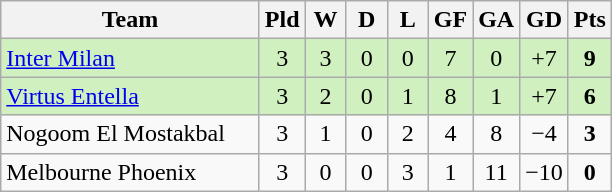<table class=wikitable style="text-align:center">
<tr>
<th width=165>Team</th>
<th width=20>Pld</th>
<th width=20>W</th>
<th width=20>D</th>
<th width=20>L</th>
<th width=20>GF</th>
<th width=20>GA</th>
<th width=20>GD</th>
<th width=20>Pts</th>
</tr>
<tr bgcolor=#d0f0c0>
<td style="text-align:left"> <a href='#'>Inter Milan</a></td>
<td>3</td>
<td>3</td>
<td>0</td>
<td>0</td>
<td>7</td>
<td>0</td>
<td>+7</td>
<td><strong>9</strong></td>
</tr>
<tr bgcolor=#d0f0c0>
<td style="text-align:left"> <a href='#'>Virtus Entella</a></td>
<td>3</td>
<td>2</td>
<td>0</td>
<td>1</td>
<td>8</td>
<td>1</td>
<td>+7</td>
<td><strong>6</strong></td>
</tr>
<tr>
<td style="text-align:left"> Nogoom El Mostakbal</td>
<td>3</td>
<td>1</td>
<td>0</td>
<td>2</td>
<td>4</td>
<td>8</td>
<td>−4</td>
<td><strong>3</strong></td>
</tr>
<tr>
<td style="text-align:left"> Melbourne Phoenix</td>
<td>3</td>
<td>0</td>
<td>0</td>
<td>3</td>
<td>1</td>
<td>11</td>
<td>−10</td>
<td><strong>0</strong></td>
</tr>
</table>
